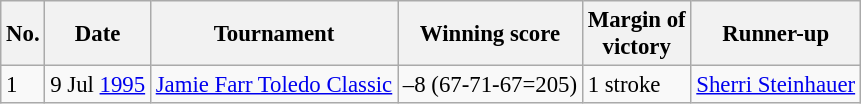<table class="wikitable" style="font-size:95%;">
<tr>
<th>No.</th>
<th>Date</th>
<th>Tournament</th>
<th>Winning score</th>
<th>Margin of <br>victory</th>
<th>Runner-up</th>
</tr>
<tr>
<td>1</td>
<td>9 Jul <a href='#'>1995</a></td>
<td><a href='#'>Jamie Farr Toledo Classic</a></td>
<td>–8 (67-71-67=205)</td>
<td>1 stroke</td>
<td> <a href='#'>Sherri Steinhauer</a></td>
</tr>
</table>
